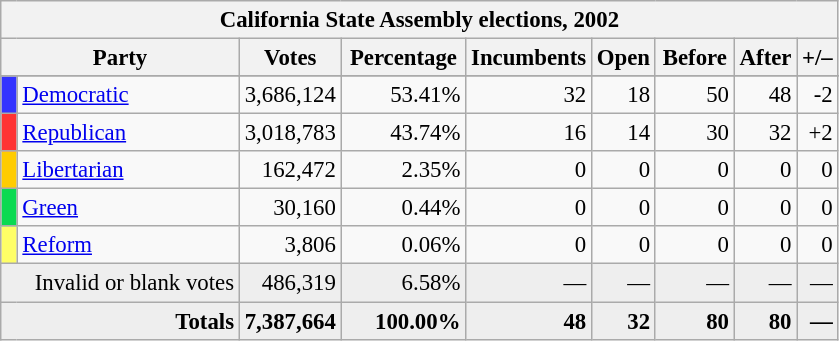<table class="wikitable" style="font-size:95%;">
<tr>
<th colspan="9">California State Assembly elections, 2002</th>
</tr>
<tr>
<th colspan=2 style="width: 10em">Party</th>
<th style="width: 4em">Votes</th>
<th style="width: 5em">Percentage</th>
<th style="width: 5em">Incumbents</th>
<th style="width: 2em">Open</th>
<th style="width: 3em">Before</th>
<th style="width: 2em">After</th>
<th style="width: 1em">+/–</th>
</tr>
<tr>
</tr>
<tr>
<th style="background-color:#3333FF; width: 3px"></th>
<td style="width: 130px"><a href='#'>Democratic</a></td>
<td align="right">3,686,124</td>
<td align="right">53.41%</td>
<td align="right">32</td>
<td align="right">18</td>
<td align="right">50</td>
<td align="right">48</td>
<td align="right">-2</td>
</tr>
<tr>
<th style="background-color:#FF3333; width: 3px"></th>
<td style="width: 130px"><a href='#'>Republican</a></td>
<td align="right">3,018,783</td>
<td align="right">43.74%</td>
<td align="right">16</td>
<td align="right">14</td>
<td align="right">30</td>
<td align="right">32</td>
<td align="right">+2</td>
</tr>
<tr>
<th style="background-color:#FFCC00; width: 3px"></th>
<td style="width: 130px"><a href='#'>Libertarian</a></td>
<td align="right">162,472</td>
<td align="right">2.35%</td>
<td align="right">0</td>
<td align="right">0</td>
<td align="right">0</td>
<td align="right">0</td>
<td align="right">0</td>
</tr>
<tr>
<th style="background-color:#0BDA51; width: 3px"></th>
<td style="width: 130px"><a href='#'>Green</a></td>
<td align="right">30,160</td>
<td align="right">0.44%</td>
<td align="right">0</td>
<td align="right">0</td>
<td align="right">0</td>
<td align="right">0</td>
<td align="right">0</td>
</tr>
<tr>
<th style="background-color:#FFFF66; width: 3px"></th>
<td style="width: 130px"><a href='#'>Reform</a></td>
<td align="right">3,806</td>
<td align="right">0.06%</td>
<td align="right">0</td>
<td align="right">0</td>
<td align="right">0</td>
<td align="right">0</td>
<td align="right">0</td>
</tr>
<tr bgcolor="#EEEEEE">
<td colspan="2" align="right">Invalid or blank votes</td>
<td align="right">486,319</td>
<td align="right">6.58%</td>
<td align="right">—</td>
<td align="right">—</td>
<td align="right">—</td>
<td align="right">—</td>
<td align="right">—</td>
</tr>
<tr bgcolor="#EEEEEE">
<td colspan="2" align="right"><strong>Totals</strong></td>
<td align="right"><strong>7,387,664</strong></td>
<td align="right"><strong>100.00%</strong></td>
<td align="right"><strong>48</strong></td>
<td align="right"><strong>32</strong></td>
<td align="right"><strong>80</strong></td>
<td align="right"><strong>80</strong></td>
<td align="right"><strong>—</strong></td>
</tr>
</table>
